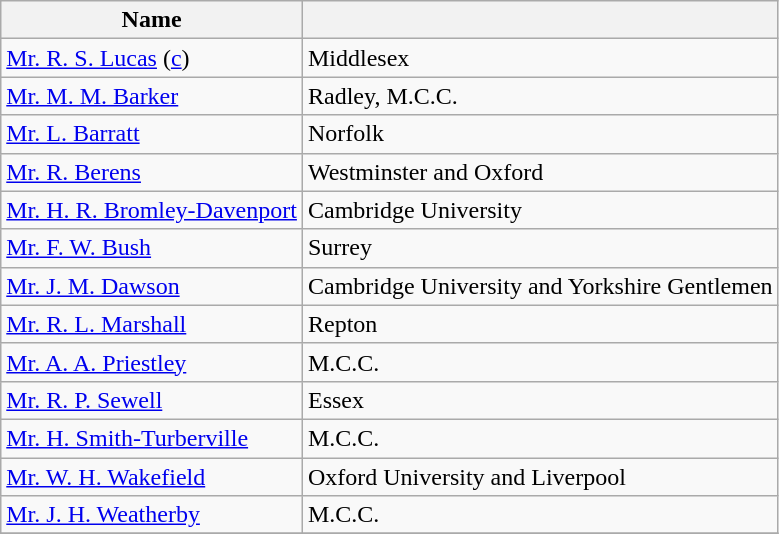<table class="wikitable">
<tr>
<th>Name</th>
<th></th>
</tr>
<tr>
<td><a href='#'>Mr. R. S. Lucas</a> (<a href='#'>c</a>)</td>
<td>Middlesex</td>
</tr>
<tr>
<td><a href='#'>Mr. M. M. Barker</a></td>
<td>Radley, M.C.C.</td>
</tr>
<tr>
<td><a href='#'>Mr. L. Barratt</a></td>
<td>Norfolk</td>
</tr>
<tr>
<td><a href='#'>Mr. R. Berens</a></td>
<td>Westminster and Oxford</td>
</tr>
<tr>
<td><a href='#'>Mr. H. R. Bromley-Davenport</a></td>
<td>Cambridge University</td>
</tr>
<tr>
<td><a href='#'>Mr. F. W. Bush</a></td>
<td>Surrey</td>
</tr>
<tr>
<td><a href='#'>Mr. J. M. Dawson</a></td>
<td>Cambridge University and Yorkshire Gentlemen</td>
</tr>
<tr>
<td><a href='#'>Mr. R. L. Marshall</a></td>
<td>Repton</td>
</tr>
<tr>
<td><a href='#'>Mr. A. A. Priestley</a></td>
<td>M.C.C.</td>
</tr>
<tr>
<td><a href='#'>Mr. R. P. Sewell</a></td>
<td>Essex</td>
</tr>
<tr>
<td><a href='#'>Mr. H. Smith-Turberville</a></td>
<td>M.C.C.</td>
</tr>
<tr>
<td><a href='#'>Mr. W. H. Wakefield</a></td>
<td>Oxford University and Liverpool</td>
</tr>
<tr>
<td><a href='#'>Mr. J. H. Weatherby</a></td>
<td>M.C.C.</td>
</tr>
<tr>
</tr>
</table>
